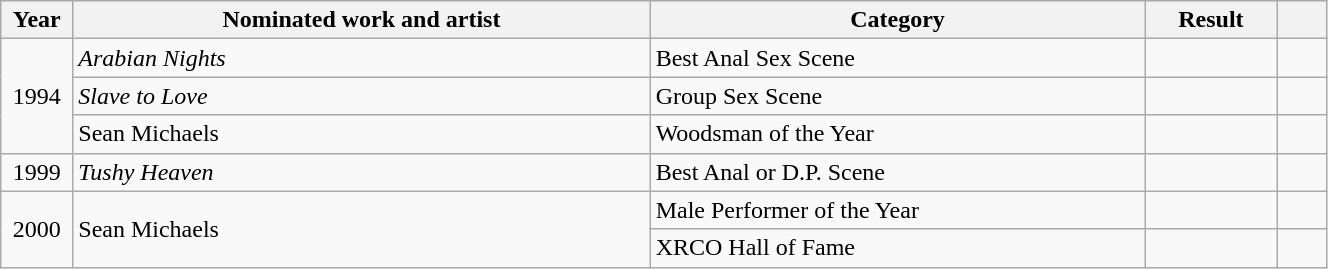<table class="wikitable" style="width:70%;">
<tr>
<th width=4%>Year</th>
<th style="width:35%;">Nominated work and artist</th>
<th style="width:30%;">Category</th>
<th style="width:8%;">Result</th>
<th width=3%></th>
</tr>
<tr>
<td style="text-align:center;" rowspan="3">1994</td>
<td><em>Arabian Nights</em></td>
<td>Best Anal Sex Scene</td>
<td></td>
<td></td>
</tr>
<tr>
<td><em>Slave to Love</em></td>
<td>Group Sex Scene</td>
<td></td>
<td></td>
</tr>
<tr>
<td>Sean Michaels</td>
<td>Woodsman of the Year</td>
<td></td>
<td></td>
</tr>
<tr>
<td style="text-align:center;">1999</td>
<td><em>Tushy Heaven</em></td>
<td>Best Anal or D.P. Scene</td>
<td></td>
<td style="text-align:center;"></td>
</tr>
<tr>
<td style="text-align:center;" rowspan="2">2000</td>
<td rowspan="2">Sean Michaels</td>
<td>Male Performer of the Year</td>
<td></td>
<td style="text-align:center;"></td>
</tr>
<tr>
<td>XRCO Hall of Fame</td>
<td></td>
<td style="text-align:center;"></td>
</tr>
</table>
